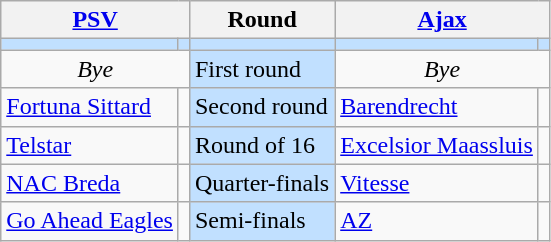<table class="wikitable">
<tr>
<th colspan="2"><a href='#'>PSV</a></th>
<th>Round</th>
<th colspan="2"><a href='#'>Ajax</a></th>
</tr>
<tr style="background:#c1e0ff">
<td></td>
<td></td>
<td></td>
<td></td>
<td></td>
</tr>
<tr>
<td colspan="2" align="center"><em>Bye</em></td>
<td style="background:#c1e0ff">First round</td>
<td colspan="2" align="center"><em>Bye</em></td>
</tr>
<tr>
<td><a href='#'>Fortuna Sittard</a></td>
<td></td>
<td style="background:#c1e0ff">Second round</td>
<td><a href='#'>Barendrecht</a></td>
<td></td>
</tr>
<tr>
<td><a href='#'>Telstar</a></td>
<td></td>
<td style="background:#c1e0ff">Round of 16</td>
<td><a href='#'>Excelsior Maassluis</a></td>
<td></td>
</tr>
<tr>
<td><a href='#'>NAC Breda</a></td>
<td></td>
<td style="background:#c1e0ff">Quarter-finals</td>
<td><a href='#'>Vitesse</a></td>
<td></td>
</tr>
<tr>
<td><a href='#'>Go Ahead Eagles</a></td>
<td></td>
<td style="background:#c1e0ff">Semi-finals</td>
<td><a href='#'>AZ</a></td>
<td></td>
</tr>
</table>
